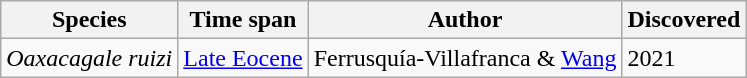<table class="wikitable">
<tr>
<th>Species</th>
<th>Time span</th>
<th>Author</th>
<th>Discovered</th>
</tr>
<tr>
<td><em>Oaxacagale ruizi</em></td>
<td><a href='#'>Late Eocene</a></td>
<td>Ferrusquía-Villafranca & <a href='#'>Wang</a></td>
<td>2021</td>
</tr>
</table>
